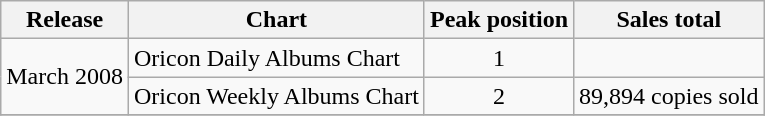<table class="wikitable">
<tr>
<th>Release</th>
<th>Chart</th>
<th>Peak position</th>
<th>Sales total</th>
</tr>
<tr>
<td rowspan="2">March 2008</td>
<td>Oricon Daily Albums Chart</td>
<td align="center">1</td>
<td></td>
</tr>
<tr>
<td>Oricon Weekly Albums Chart</td>
<td align="center">2</td>
<td>89,894 copies sold</td>
</tr>
<tr>
</tr>
</table>
